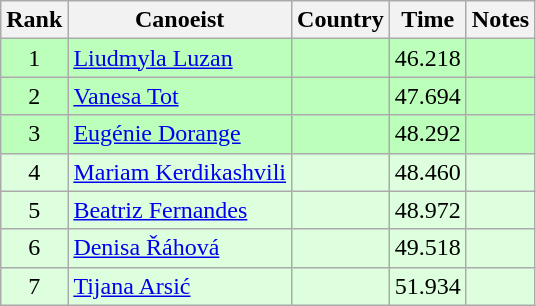<table class="wikitable" style="text-align:center">
<tr>
<th>Rank</th>
<th>Canoeist</th>
<th>Country</th>
<th>Time</th>
<th>Notes</th>
</tr>
<tr bgcolor=bbffbb>
<td>1</td>
<td align=left><a href='#'>Liudmyla Luzan</a></td>
<td align=left></td>
<td>46.218</td>
<td></td>
</tr>
<tr bgcolor=bbffbb>
<td>2</td>
<td align=left><a href='#'>Vanesa Tot</a></td>
<td align=left></td>
<td>47.694</td>
<td></td>
</tr>
<tr bgcolor=bbffbb>
<td>3</td>
<td align=left><a href='#'>Eugénie Dorange</a></td>
<td align=left></td>
<td>48.292</td>
<td></td>
</tr>
<tr bgcolor=ddffdd>
<td>4</td>
<td align=left><a href='#'>Mariam Kerdikashvili</a></td>
<td align=left></td>
<td>48.460</td>
<td></td>
</tr>
<tr bgcolor=ddffdd>
<td>5</td>
<td align=left><a href='#'>Beatriz Fernandes</a></td>
<td align=left></td>
<td>48.972</td>
<td></td>
</tr>
<tr bgcolor=ddffdd>
<td>6</td>
<td align=left><a href='#'>Denisa Řáhová</a></td>
<td align=left></td>
<td>49.518</td>
<td></td>
</tr>
<tr bgcolor=ddffdd>
<td>7</td>
<td align=left><a href='#'>Tijana Arsić</a></td>
<td align=left></td>
<td>51.934</td>
<td></td>
</tr>
</table>
